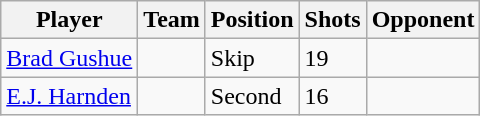<table class="wikitable sortable">
<tr>
<th>Player</th>
<th>Team</th>
<th>Position</th>
<th>Shots</th>
<th>Opponent</th>
</tr>
<tr>
<td><a href='#'>Brad Gushue</a></td>
<td></td>
<td data-sort-value="4">Skip</td>
<td>19</td>
<td></td>
</tr>
<tr>
<td><a href='#'>E.J. Harnden</a></td>
<td></td>
<td data-sort-value="2">Second</td>
<td>16</td>
<td></td>
</tr>
</table>
